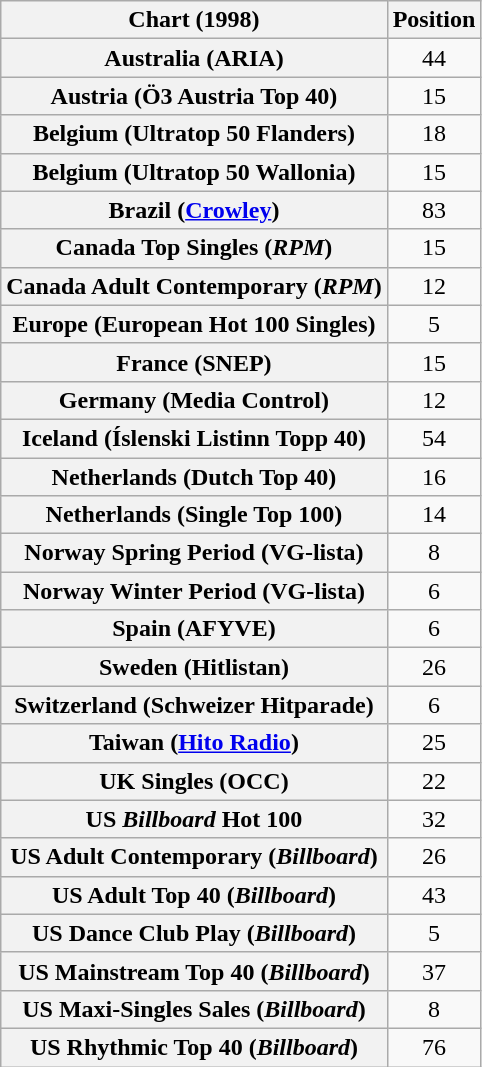<table class="wikitable sortable plainrowheaders" style="text-align:center">
<tr>
<th scope="col">Chart (1998)</th>
<th scope="col">Position</th>
</tr>
<tr>
<th scope="row">Australia (ARIA)</th>
<td>44</td>
</tr>
<tr>
<th scope="row">Austria (Ö3 Austria Top 40)</th>
<td>15</td>
</tr>
<tr>
<th scope="row">Belgium (Ultratop 50 Flanders)</th>
<td>18</td>
</tr>
<tr>
<th scope="row">Belgium (Ultratop 50 Wallonia)</th>
<td>15</td>
</tr>
<tr>
<th scope="row">Brazil (<a href='#'>Crowley</a>)</th>
<td>83</td>
</tr>
<tr>
<th scope="row">Canada Top Singles (<em>RPM</em>)</th>
<td>15</td>
</tr>
<tr>
<th scope="row">Canada Adult Contemporary (<em>RPM</em>)</th>
<td>12</td>
</tr>
<tr>
<th scope="row">Europe (European Hot 100 Singles)</th>
<td>5</td>
</tr>
<tr>
<th scope="row">France (SNEP)</th>
<td>15</td>
</tr>
<tr>
<th scope="row">Germany (Media Control)</th>
<td>12</td>
</tr>
<tr>
<th scope="row">Iceland (Íslenski Listinn Topp 40)</th>
<td>54</td>
</tr>
<tr>
<th scope="row">Netherlands (Dutch Top 40)</th>
<td>16</td>
</tr>
<tr>
<th scope="row">Netherlands (Single Top 100)</th>
<td>14</td>
</tr>
<tr>
<th scope="row">Norway Spring Period (VG-lista)</th>
<td>8</td>
</tr>
<tr>
<th scope="row">Norway Winter Period (VG-lista)</th>
<td>6</td>
</tr>
<tr>
<th scope="row">Spain (AFYVE)</th>
<td>6</td>
</tr>
<tr>
<th scope="row">Sweden (Hitlistan)</th>
<td>26</td>
</tr>
<tr>
<th scope="row">Switzerland (Schweizer Hitparade)</th>
<td>6</td>
</tr>
<tr>
<th scope="row">Taiwan (<a href='#'>Hito Radio</a>)</th>
<td>25</td>
</tr>
<tr>
<th scope="row">UK Singles (OCC)</th>
<td>22</td>
</tr>
<tr>
<th scope="row">US <em>Billboard</em> Hot 100</th>
<td>32</td>
</tr>
<tr>
<th scope="row">US Adult Contemporary (<em>Billboard</em>)</th>
<td>26</td>
</tr>
<tr>
<th scope="row">US Adult Top 40 (<em>Billboard</em>)</th>
<td>43</td>
</tr>
<tr>
<th scope="row">US Dance Club Play (<em>Billboard</em>)</th>
<td>5</td>
</tr>
<tr>
<th scope="row">US Mainstream Top 40 (<em>Billboard</em>)</th>
<td>37</td>
</tr>
<tr>
<th scope="row">US Maxi-Singles Sales (<em>Billboard</em>)</th>
<td>8</td>
</tr>
<tr>
<th scope="row">US Rhythmic Top 40 (<em>Billboard</em>)</th>
<td>76</td>
</tr>
</table>
